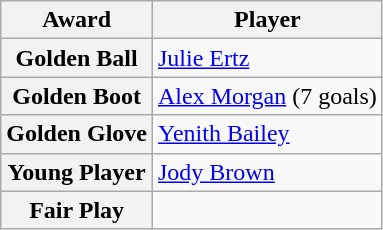<table class="wikitable" style="text-align:center">
<tr>
<th>Award</th>
<th>Player</th>
</tr>
<tr>
<th>Golden Ball</th>
<td align=left> <a href='#'>Julie Ertz</a></td>
</tr>
<tr>
<th>Golden Boot</th>
<td align=left> <a href='#'>Alex Morgan</a> (7 goals)</td>
</tr>
<tr>
<th>Golden Glove</th>
<td align=left> <a href='#'>Yenith Bailey</a></td>
</tr>
<tr>
<th>Young Player</th>
<td align=left> <a href='#'>Jody Brown</a></td>
</tr>
<tr>
<th>Fair Play</th>
<td align=left></td>
</tr>
</table>
